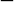<table style="margin:auto;">
<tr>
<th></th>
<td>–</td>
<td></td>
<td></td>
</tr>
</table>
